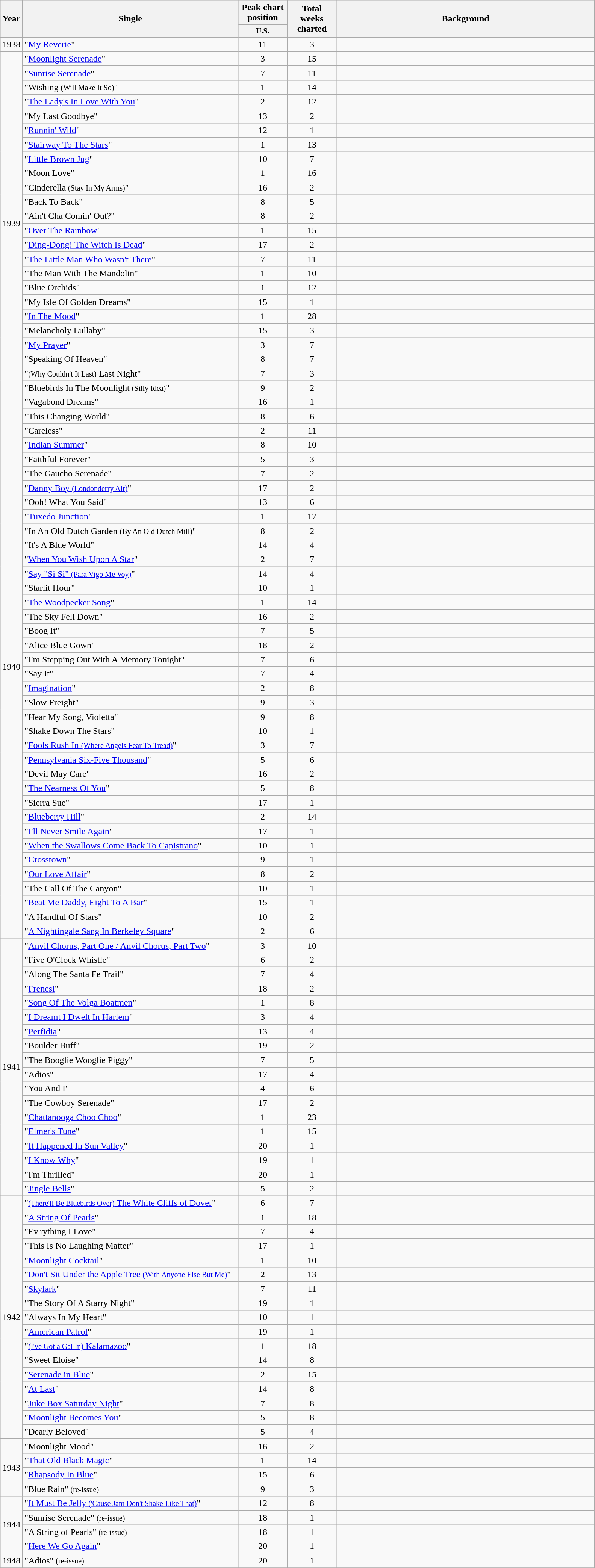<table class="sortable wikitable">
<tr>
<th rowspan="2">Year</th>
<th width="375" rowspan="2">Single </th>
<th width ="80">Peak chart position</th>
<th width="80" rowspan="2">Total<br>weeks<br>charted</th>
<th width="450" rowspan="2" class=unsortable style="text-align:center;">Background</th>
</tr>
<tr style="font-size:smaller;">
<th width="80" data-sort-type=number text-align="center">U.S.</th>
</tr>
<tr>
<td align="center">1938</td>
<td align="left">"<a href='#'>My Reverie</a>"</td>
<td align="center">11</td>
<td align="center">3</td>
<td></td>
</tr>
<tr>
<td rowspan="24" align="center">1939</td>
<td align="left"; background: blue;">"<a href='#'>Moonlight Serenade</a>"</td>
<td align="center">3</td>
<td align="center">15</td>
<td></td>
</tr>
<tr>
<td align="left">"<a href='#'>Sunrise Serenade</a>"</td>
<td align="center">7</td>
<td align="center">11</td>
<td></td>
</tr>
<tr>
<td align="left">"Wishing <small>(Will Make It So)</small>"</td>
<td align="center">1</td>
<td align="center">14</td>
<td></td>
</tr>
<tr>
<td align="left">"<a href='#'>The Lady's In Love With You</a>"</td>
<td align="center">2</td>
<td align="center">12</td>
<td></td>
</tr>
<tr>
<td align="left">"My Last Goodbye"</td>
<td align="center">13</td>
<td align="center">2</td>
<td></td>
</tr>
<tr>
<td align="left">"<a href='#'>Runnin' Wild</a>"</td>
<td align="center">12</td>
<td align="center">1</td>
<td></td>
</tr>
<tr>
<td align="left">"<a href='#'>Stairway To The Stars</a>"</td>
<td align="center">1</td>
<td align="center">13</td>
<td></td>
</tr>
<tr>
<td align="left">"<a href='#'>Little Brown Jug</a>"</td>
<td align="center">10</td>
<td align="center">7</td>
<td></td>
</tr>
<tr>
<td align="left">"Moon Love"</td>
<td align="center">1</td>
<td align="center">16</td>
<td></td>
</tr>
<tr>
<td align="left">"Cinderella <small>(Stay In My Arms)</small>"</td>
<td align="center">16</td>
<td align="center">2</td>
<td></td>
</tr>
<tr>
<td align="left">"Back To Back"</td>
<td align="center">8</td>
<td align="center">5</td>
<td></td>
</tr>
<tr>
<td align="left">"Ain't Cha Comin' Out?"</td>
<td align="center">8</td>
<td align="center">2</td>
<td></td>
</tr>
<tr>
<td align="left">"<a href='#'>Over The Rainbow</a>"</td>
<td align="center">1</td>
<td align="center">15</td>
<td></td>
</tr>
<tr>
<td align="left">"<a href='#'>Ding-Dong! The Witch Is Dead</a>"</td>
<td align="center">17</td>
<td align="center">2</td>
<td></td>
</tr>
<tr>
<td align="left">"<a href='#'>The Little Man Who Wasn't There</a>"</td>
<td align="center">7</td>
<td align="center">11</td>
<td></td>
</tr>
<tr>
<td align="left">"The Man With The Mandolin"</td>
<td align="center">1</td>
<td align="center">10</td>
<td></td>
</tr>
<tr>
<td align="left">"Blue Orchids"</td>
<td align="center">1</td>
<td align="center">12</td>
<td></td>
</tr>
<tr>
<td align="left">"My Isle Of Golden Dreams"</td>
<td align="center">15</td>
<td align="center">1</td>
<td></td>
</tr>
<tr>
<td align="left">"<a href='#'>In The Mood</a>"</td>
<td align="center">1</td>
<td align="center">28</td>
<td></td>
</tr>
<tr>
<td align="left">"Melancholy Lullaby"</td>
<td align="center">15</td>
<td align="center">3</td>
<td></td>
</tr>
<tr>
<td align="left">"<a href='#'>My Prayer</a>"</td>
<td align="center">3</td>
<td align="center">7</td>
<td></td>
</tr>
<tr>
<td align="left">"Speaking Of Heaven"</td>
<td align="center">8</td>
<td align="center">7</td>
<td></td>
</tr>
<tr>
<td align="left" data-sort-value="Why">"<small>(Why Couldn't It Last)</small> Last Night"</td>
<td align="center">7</td>
<td align="center">3</td>
<td></td>
</tr>
<tr>
<td align="left">"Bluebirds In The Moonlight <small>(Silly Idea)</small>"</td>
<td align="center">9</td>
<td align="center">2</td>
<td></td>
</tr>
<tr>
<td rowspan="38" align="center">1940</td>
<td align="left">"Vagabond Dreams"</td>
<td align="center">16</td>
<td align="center">1</td>
<td></td>
</tr>
<tr>
<td align="left">"This Changing World"</td>
<td align="center">8</td>
<td align="center">6</td>
<td></td>
</tr>
<tr>
<td align="left">"Careless"</td>
<td align="center">2</td>
<td align="center">11</td>
<td></td>
</tr>
<tr>
<td align="left">"<a href='#'>Indian Summer</a>"</td>
<td align="center">8</td>
<td align="center">10</td>
<td></td>
</tr>
<tr>
<td align="left">"Faithful Forever"</td>
<td align="center">5</td>
<td align="center">3</td>
<td></td>
</tr>
<tr>
<td align="left">"The Gaucho Serenade"</td>
<td align="center">7</td>
<td align="center">2</td>
<td></td>
</tr>
<tr>
<td align="left">"<a href='#'>Danny Boy <small>(Londonderry Air)</small></a>"</td>
<td align="center">17</td>
<td align="center">2</td>
<td></td>
</tr>
<tr>
<td align="left">"Ooh! What You Said"</td>
<td align="center">13</td>
<td align="center">6</td>
<td></td>
</tr>
<tr>
<td align="left">"<a href='#'>Tuxedo Junction</a>"</td>
<td align="center">1</td>
<td align="center">17</td>
<td></td>
</tr>
<tr>
<td align="left">"In An Old Dutch Garden <small>(By An Old Dutch Mill)</small>"</td>
<td align="center">8</td>
<td align="center">2</td>
<td></td>
</tr>
<tr>
<td align="left">"It's A Blue World"</td>
<td align="center">14</td>
<td align="center">4</td>
<td></td>
</tr>
<tr>
<td align="left">"<a href='#'>When You Wish Upon A Star</a>"</td>
<td align="center">2</td>
<td align="center">7</td>
<td></td>
</tr>
<tr>
<td align="left">"<a href='#'>Say "Si Si" <small>(Para Vigo Me Voy)</small></a>"</td>
<td align="center">14</td>
<td align="center">4</td>
<td></td>
</tr>
<tr>
<td align="left">"Starlit Hour"</td>
<td align="center">10</td>
<td align="center">1</td>
<td></td>
</tr>
<tr>
<td align="left">"<a href='#'>The Woodpecker Song</a>"</td>
<td align="center">1</td>
<td align="center">14</td>
<td></td>
</tr>
<tr>
<td align="left">"The Sky Fell Down"</td>
<td align="center">16</td>
<td align="center">2</td>
<td></td>
</tr>
<tr>
<td align="left">"Boog It"</td>
<td align="center">7</td>
<td align="center">5</td>
<td></td>
</tr>
<tr>
<td align="left">"Alice Blue Gown"</td>
<td align="center">18</td>
<td align="center">2</td>
<td></td>
</tr>
<tr>
<td align="left">"I'm Stepping Out With A Memory Tonight"</td>
<td align="center">7</td>
<td align="center">6</td>
<td></td>
</tr>
<tr>
<td align="left">"Say It"</td>
<td align="center">7</td>
<td align="center">4</td>
<td></td>
</tr>
<tr>
<td align="left">"<a href='#'>Imagination</a>"</td>
<td align="center">2</td>
<td align="center">8</td>
<td></td>
</tr>
<tr>
<td align="left">"Slow Freight"</td>
<td align="center">9</td>
<td align="center">3</td>
<td></td>
</tr>
<tr>
<td align="left">"Hear My Song, Violetta"</td>
<td align="center">9</td>
<td align="center">8</td>
<td></td>
</tr>
<tr>
<td align="left">"Shake Down The Stars"</td>
<td align="center">10</td>
<td align="center">1</td>
<td></td>
</tr>
<tr>
<td align="left">"<a href='#'>Fools Rush In <small>(Where Angels Fear To Tread)</small></a>"</td>
<td align="center">3</td>
<td align="center">7</td>
<td></td>
</tr>
<tr>
<td align="left">"<a href='#'>Pennsylvania Six-Five Thousand</a>"</td>
<td align="center">5</td>
<td align="center">6</td>
<td></td>
</tr>
<tr>
<td align="left">"Devil May Care"</td>
<td align="center">16</td>
<td align="center">2</td>
<td></td>
</tr>
<tr>
<td align="left">"<a href='#'>The Nearness Of You</a>"</td>
<td align="center">5</td>
<td align="center">8</td>
<td></td>
</tr>
<tr>
<td align="left">"Sierra Sue"</td>
<td align="center">17</td>
<td align="center">1</td>
<td></td>
</tr>
<tr>
<td align="left">"<a href='#'>Blueberry Hill</a>"</td>
<td align="center">2</td>
<td align="center">14</td>
<td></td>
</tr>
<tr>
<td align="left">"<a href='#'>I'll Never Smile Again</a>"</td>
<td align="center">17</td>
<td align="center">1</td>
<td></td>
</tr>
<tr>
<td align="left">"<a href='#'>When the Swallows Come Back To Capistrano</a>"</td>
<td align="center">10</td>
<td align="center">1</td>
<td></td>
</tr>
<tr>
<td align="left">"<a href='#'>Crosstown</a>"</td>
<td align="center">9</td>
<td align="center">1</td>
<td></td>
</tr>
<tr>
<td align="left">"<a href='#'>Our Love Affair</a>"</td>
<td align="center">8</td>
<td align="center">2</td>
<td></td>
</tr>
<tr>
<td align="left">"The Call Of The Canyon"</td>
<td align="center">10</td>
<td align="center">1</td>
<td></td>
</tr>
<tr>
<td align="left">"<a href='#'>Beat Me Daddy, Eight To A Bar</a>"</td>
<td align="center">15</td>
<td align="center">1</td>
<td></td>
</tr>
<tr>
<td align="left">"A Handful Of Stars"</td>
<td align="center">10</td>
<td align="center">2</td>
<td></td>
</tr>
<tr>
<td align="left">"<a href='#'>A Nightingale Sang In Berkeley Square</a>"</td>
<td align="center">2</td>
<td align="center">6</td>
<td></td>
</tr>
<tr>
<td rowspan="18" style="text-align:center;">1941</td>
<td align="left">"<a href='#'>Anvil Chorus, Part One / Anvil Chorus, Part Two</a>"</td>
<td align="center">3</td>
<td align="center">10</td>
<td></td>
</tr>
<tr>
<td align="left">"Five O'Clock Whistle"</td>
<td align="center">6</td>
<td align="center">2</td>
<td></td>
</tr>
<tr>
<td align="left">"Along The Santa Fe Trail"</td>
<td align="center">7</td>
<td align="center">4</td>
<td></td>
</tr>
<tr>
<td align="left">"<a href='#'>Frenesi</a>"</td>
<td align="center">18</td>
<td align="center">2</td>
<td></td>
</tr>
<tr>
<td align="left">"<a href='#'>Song Of The Volga Boatmen</a>"</td>
<td align="center">1</td>
<td align="center">8</td>
<td></td>
</tr>
<tr>
<td align="left">"<a href='#'>I Dreamt I Dwelt In Harlem</a>"</td>
<td align="center">3</td>
<td align="center">4</td>
<td></td>
</tr>
<tr>
<td align="left">"<a href='#'>Perfidia</a>"</td>
<td align="center">13</td>
<td align="center">4</td>
<td></td>
</tr>
<tr>
<td align="left">"Boulder Buff"</td>
<td align="center">19</td>
<td align="center">2</td>
<td></td>
</tr>
<tr>
<td align="left">"The Booglie Wooglie Piggy"</td>
<td align="center">7</td>
<td align="center">5</td>
<td></td>
</tr>
<tr>
<td align="left">"Adios"</td>
<td align="center">17</td>
<td align="center">4</td>
<td></td>
</tr>
<tr>
<td align="left">"You And I"</td>
<td align="center">4</td>
<td align="center">6</td>
<td></td>
</tr>
<tr>
<td align="left">"The Cowboy Serenade"</td>
<td align="center">17</td>
<td align="center">2</td>
<td></td>
</tr>
<tr>
<td align="left">"<a href='#'>Chattanooga Choo Choo</a>"</td>
<td align="center">1</td>
<td align="center">23</td>
<td></td>
</tr>
<tr>
<td align="left">"<a href='#'>Elmer's Tune</a>"</td>
<td align="center">1</td>
<td align="center">15</td>
<td></td>
</tr>
<tr>
<td align="left">"<a href='#'>It Happened In Sun Valley</a>"</td>
<td align="center">20</td>
<td align="center">1</td>
<td></td>
</tr>
<tr>
<td align="left">"<a href='#'>I Know Why</a>"</td>
<td align="center">19</td>
<td align="center">1</td>
<td></td>
</tr>
<tr>
<td align="left">"I'm Thrilled"</td>
<td align="center">20</td>
<td align="center">1</td>
<td></td>
</tr>
<tr>
<td align="left">"<a href='#'>Jingle Bells</a>"</td>
<td align="center">5</td>
<td align="center">2</td>
<td></td>
</tr>
<tr>
<td rowspan="17" style="text-align:center;">1942</td>
<td align="left" data-sort-value="There'll Be Bluebirds Over The White Cliffs of Dover">"<a href='#'><small>(There'll Be Bluebirds Over)</small> The White Cliffs of Dover</a>"</td>
<td align="center">6</td>
<td align="center">7</td>
<td></td>
</tr>
<tr>
<td align="left">"<a href='#'>A String Of Pearls</a>"</td>
<td align="center">1</td>
<td align="center">18</td>
<td></td>
</tr>
<tr>
<td align="left">"Ev'rything I Love"</td>
<td align="center">7</td>
<td align="center">4</td>
<td></td>
</tr>
<tr>
<td align="left">"This Is No Laughing Matter"</td>
<td align="center">17</td>
<td align="center">1</td>
<td></td>
</tr>
<tr>
<td align="left">"<a href='#'>Moonlight Cocktail</a>"</td>
<td align="center">1</td>
<td align="center">10</td>
<td></td>
</tr>
<tr>
<td align="left">"<a href='#'>Don't Sit Under the Apple Tree <small>(With Anyone Else But Me)</small></a>"</td>
<td align="center">2</td>
<td align="center">13</td>
<td></td>
</tr>
<tr>
<td align="left">"<a href='#'>Skylark</a>"</td>
<td align="center">7</td>
<td align="center">11</td>
<td></td>
</tr>
<tr>
<td align="left">"The Story Of A Starry Night"</td>
<td align="center">19</td>
<td align="center">1</td>
<td></td>
</tr>
<tr>
<td align="left">"Always In My Heart"</td>
<td align="center">10</td>
<td align="center">1</td>
<td></td>
</tr>
<tr>
<td align="left">"<a href='#'>American Patrol</a>"</td>
<td align="center">19</td>
<td align="center">1</td>
<td></td>
</tr>
<tr>
<td align="left" data-sort-value="I've Got a Gal In Kalamazoo">"<a href='#'><small>(I've Got a Gal In)</small> Kalamazoo</a>"</td>
<td align="center">1</td>
<td align="center">18</td>
<td></td>
</tr>
<tr>
<td align="left">"Sweet Eloise"</td>
<td align="center">14</td>
<td align="center">8</td>
<td></td>
</tr>
<tr>
<td align="left">"<a href='#'>Serenade in Blue</a>"</td>
<td align="center">2</td>
<td align="center">15</td>
<td></td>
</tr>
<tr>
<td align="left">"<a href='#'>At Last</a>"</td>
<td align="center">14</td>
<td align="center">8</td>
<td></td>
</tr>
<tr>
<td align="left">"<a href='#'>Juke Box Saturday Night</a>"</td>
<td align="center">7</td>
<td align="center">8</td>
<td></td>
</tr>
<tr>
<td align="left">"<a href='#'>Moonlight Becomes You</a>"</td>
<td align="center">5</td>
<td align="center">8</td>
<td></td>
</tr>
<tr>
<td align="left">"Dearly Beloved"</td>
<td align="center">5</td>
<td align="center">4</td>
<td></td>
</tr>
<tr>
<td rowspan="4" style="text-align:center;">1943</td>
<td align="left">"Moonlight Mood"</td>
<td align="center">16</td>
<td align="center">2</td>
<td></td>
</tr>
<tr>
<td align="left">"<a href='#'>That Old Black Magic</a>"</td>
<td align="center">1</td>
<td align="center">14</td>
<td></td>
</tr>
<tr>
<td align="left">"<a href='#'>Rhapsody In Blue</a>"</td>
<td align="center">15</td>
<td align="center">6</td>
<td></td>
</tr>
<tr>
<td align="left">"Blue Rain" <small>(re-issue)</small></td>
<td align="center">9</td>
<td align="center">3</td>
<td></td>
</tr>
<tr>
<td rowspan="4" style="text-align:center;">1944</td>
<td align="left">"<a href='#'>It Must Be Jelly <small>('Cause Jam Don't Shake Like That)</small></a>"</td>
<td align="center">12</td>
<td align="center">8</td>
<td></td>
</tr>
<tr>
<td align="left">"Sunrise Serenade" <small>(re-issue)</small></td>
<td align="center">18</td>
<td align="center">1</td>
<td></td>
</tr>
<tr>
<td align="left">"A String of Pearls" <small>(re-issue)</small></td>
<td align="center">18</td>
<td align="center">1</td>
<td></td>
</tr>
<tr>
<td align="left">"<a href='#'>Here We Go Again</a>"</td>
<td align="center">20</td>
<td align="center">1</td>
<td></td>
</tr>
<tr>
<td style="text-align:center;">1948</td>
<td align="left">"Adios" <small>(re-issue)</small></td>
<td align="center">20</td>
<td align="center">1</td>
<td></td>
</tr>
<tr>
</tr>
</table>
